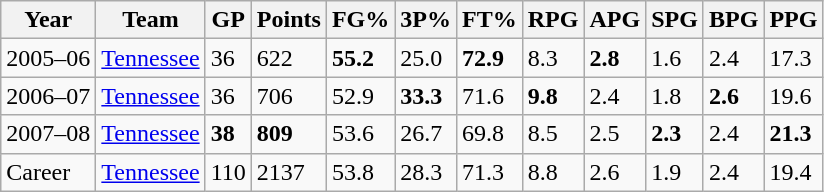<table class="wikitable">
<tr>
<th>Year</th>
<th>Team</th>
<th>GP</th>
<th>Points</th>
<th>FG%</th>
<th>3P%</th>
<th>FT%</th>
<th>RPG</th>
<th>APG</th>
<th>SPG</th>
<th>BPG</th>
<th>PPG</th>
</tr>
<tr 2006-07>
<td>2005–06</td>
<td><a href='#'>Tennessee</a></td>
<td>36</td>
<td>622</td>
<td><strong>55.2</strong></td>
<td>25.0</td>
<td><strong>72.9</strong></td>
<td>8.3</td>
<td><strong>2.8</strong></td>
<td>1.6</td>
<td>2.4</td>
<td>17.3</td>
</tr>
<tr>
<td>2006–07</td>
<td><a href='#'>Tennessee</a></td>
<td>36</td>
<td>706</td>
<td>52.9</td>
<td><strong>33.3</strong></td>
<td>71.6</td>
<td><strong>9.8</strong></td>
<td>2.4</td>
<td>1.8</td>
<td><strong>2.6</strong></td>
<td>19.6</td>
</tr>
<tr>
<td>2007–08</td>
<td><a href='#'>Tennessee</a></td>
<td><strong>38</strong></td>
<td><strong>809</strong></td>
<td>53.6</td>
<td>26.7</td>
<td>69.8</td>
<td>8.5</td>
<td>2.5</td>
<td><strong>2.3</strong></td>
<td>2.4</td>
<td><strong>21.3</strong></td>
</tr>
<tr>
<td>Career</td>
<td><a href='#'>Tennessee</a></td>
<td>110</td>
<td>2137</td>
<td>53.8</td>
<td>28.3</td>
<td>71.3</td>
<td>8.8</td>
<td>2.6</td>
<td>1.9</td>
<td>2.4</td>
<td>19.4</td>
</tr>
</table>
